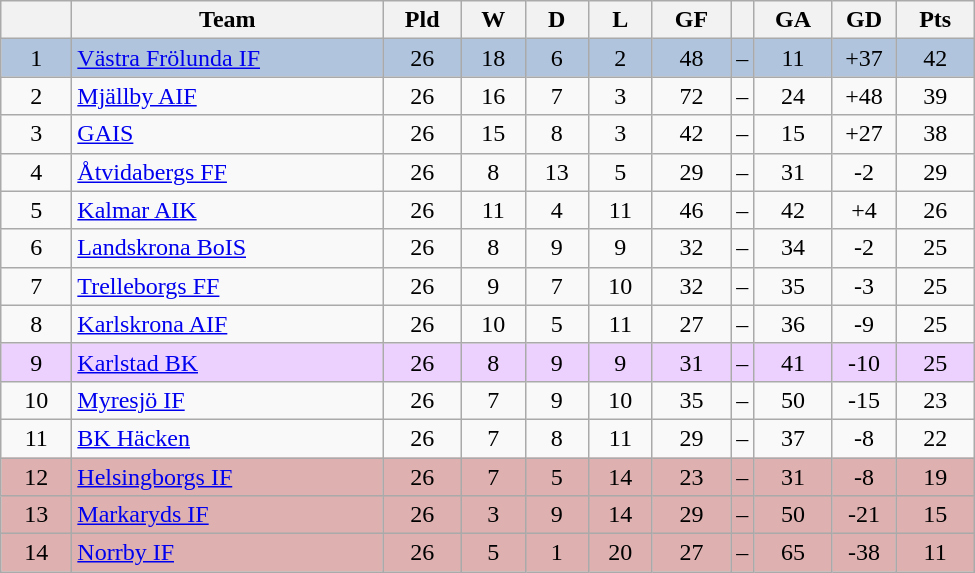<table class="wikitable" style="text-align: center">
<tr>
<th style="width: 40px;"></th>
<th style="width: 200px;">Team</th>
<th style="width: 45px;">Pld</th>
<th style="width: 35px;">W</th>
<th style="width: 35px;">D</th>
<th style="width: 35px;">L</th>
<th style="width: 45px;">GF</th>
<th></th>
<th style="width: 45px;">GA</th>
<th style="width: 35px;">GD</th>
<th style="width: 45px;">Pts</th>
</tr>
<tr style="background: #b0c4de">
<td>1</td>
<td style="text-align: left;"><a href='#'>Västra Frölunda IF</a></td>
<td>26</td>
<td>18</td>
<td>6</td>
<td>2</td>
<td>48</td>
<td>–</td>
<td>11</td>
<td>+37</td>
<td>42</td>
</tr>
<tr>
<td>2</td>
<td style="text-align: left;"><a href='#'>Mjällby AIF</a></td>
<td>26</td>
<td>16</td>
<td>7</td>
<td>3</td>
<td>72</td>
<td>–</td>
<td>24</td>
<td>+48</td>
<td>39</td>
</tr>
<tr>
<td>3</td>
<td style="text-align: left;"><a href='#'>GAIS</a></td>
<td>26</td>
<td>15</td>
<td>8</td>
<td>3</td>
<td>42</td>
<td>–</td>
<td>15</td>
<td>+27</td>
<td>38</td>
</tr>
<tr>
<td>4</td>
<td style="text-align: left;"><a href='#'>Åtvidabergs FF</a></td>
<td>26</td>
<td>8</td>
<td>13</td>
<td>5</td>
<td>29</td>
<td>–</td>
<td>31</td>
<td>-2</td>
<td>29</td>
</tr>
<tr>
<td>5</td>
<td style="text-align: left;"><a href='#'>Kalmar AIK</a></td>
<td>26</td>
<td>11</td>
<td>4</td>
<td>11</td>
<td>46</td>
<td>–</td>
<td>42</td>
<td>+4</td>
<td>26</td>
</tr>
<tr>
<td>6</td>
<td style="text-align: left;"><a href='#'>Landskrona BoIS</a></td>
<td>26</td>
<td>8</td>
<td>9</td>
<td>9</td>
<td>32</td>
<td>–</td>
<td>34</td>
<td>-2</td>
<td>25</td>
</tr>
<tr>
<td>7</td>
<td style="text-align: left;"><a href='#'>Trelleborgs FF</a></td>
<td>26</td>
<td>9</td>
<td>7</td>
<td>10</td>
<td>32</td>
<td>–</td>
<td>35</td>
<td>-3</td>
<td>25</td>
</tr>
<tr>
<td>8</td>
<td style="text-align: left;"><a href='#'>Karlskrona AIF</a></td>
<td>26</td>
<td>10</td>
<td>5</td>
<td>11</td>
<td>27</td>
<td>–</td>
<td>36</td>
<td>-9</td>
<td>25</td>
</tr>
<tr style="background: #ecd1ff">
<td>9</td>
<td style="text-align: left;"><a href='#'>Karlstad BK</a></td>
<td>26</td>
<td>8</td>
<td>9</td>
<td>9</td>
<td>31</td>
<td>–</td>
<td>41</td>
<td>-10</td>
<td>25</td>
</tr>
<tr>
<td>10</td>
<td style="text-align: left;"><a href='#'>Myresjö IF</a></td>
<td>26</td>
<td>7</td>
<td>9</td>
<td>10</td>
<td>35</td>
<td>–</td>
<td>50</td>
<td>-15</td>
<td>23</td>
</tr>
<tr>
<td>11</td>
<td style="text-align: left;"><a href='#'>BK Häcken</a></td>
<td>26</td>
<td>7</td>
<td>8</td>
<td>11</td>
<td>29</td>
<td>–</td>
<td>37</td>
<td>-8</td>
<td>22</td>
</tr>
<tr style="background: #deb0b0">
<td>12</td>
<td style="text-align: left;"><a href='#'>Helsingborgs IF</a></td>
<td>26</td>
<td>7</td>
<td>5</td>
<td>14</td>
<td>23</td>
<td>–</td>
<td>31</td>
<td>-8</td>
<td>19</td>
</tr>
<tr style="background: #deb0b0">
<td>13</td>
<td style="text-align: left;"><a href='#'>Markaryds IF</a></td>
<td>26</td>
<td>3</td>
<td>9</td>
<td>14</td>
<td>29</td>
<td>–</td>
<td>50</td>
<td>-21</td>
<td>15</td>
</tr>
<tr style="background: #deb0b0">
<td>14</td>
<td style="text-align: left;"><a href='#'>Norrby IF</a></td>
<td>26</td>
<td>5</td>
<td>1</td>
<td>20</td>
<td>27</td>
<td>–</td>
<td>65</td>
<td>-38</td>
<td>11</td>
</tr>
</table>
